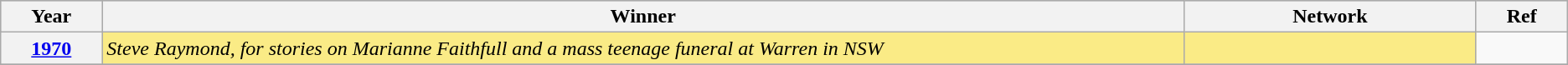<table class="wikitable sortable">
<tr style="background:#bebebe;">
<th scope="col" style="width:1%;">Year</th>
<th scope="col" style="width:16%;">Winner</th>
<th scope="col" style="width:4%;">Network</th>
<th scope="col" style="width:1%;" class="unsortable">Ref</th>
</tr>
<tr>
<th scope="row" style="text-align:center"><a href='#'>1970</a></th>
<td style="background:#FAEB86"><em>Steve Raymond, for stories on Marianne Faithfull and a mass teenage funeral at Warren in NSW</em></td>
<td style="background:#FAEB86"></td>
<td></td>
</tr>
<tr>
</tr>
</table>
